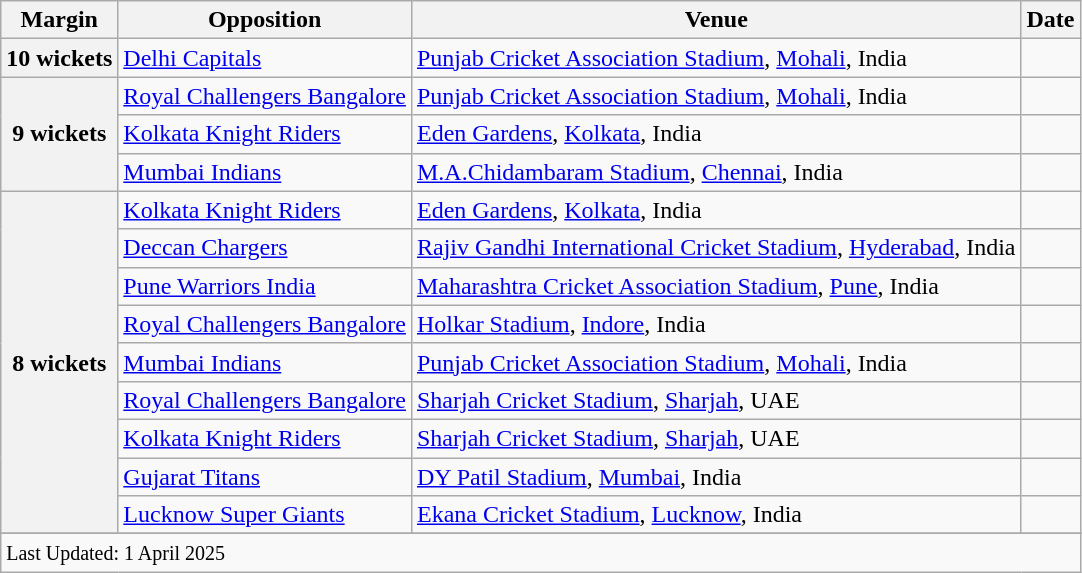<table class="wikitable">
<tr>
<th>Margin</th>
<th>Opposition</th>
<th>Venue</th>
<th>Date</th>
</tr>
<tr>
<th>10 wickets</th>
<td><a href='#'>Delhi Capitals</a></td>
<td><a href='#'>Punjab Cricket Association Stadium</a>, <a href='#'>Mohali</a>, India</td>
<td></td>
</tr>
<tr>
<th rowspan=3>9 wickets</th>
<td><a href='#'>Royal Challengers Bangalore</a></td>
<td><a href='#'>Punjab Cricket Association Stadium</a>, <a href='#'>Mohali</a>, India</td>
<td></td>
</tr>
<tr>
<td><a href='#'>Kolkata Knight Riders</a></td>
<td><a href='#'>Eden Gardens</a>, <a href='#'>Kolkata</a>, India</td>
<td></td>
</tr>
<tr>
<td><a href='#'>Mumbai Indians</a></td>
<td><a href='#'>M.A.Chidambaram Stadium</a>, <a href='#'>Chennai</a>, India</td>
<td></td>
</tr>
<tr>
<th rowspan=9>8 wickets</th>
<td><a href='#'>Kolkata Knight Riders</a></td>
<td><a href='#'>Eden Gardens</a>, <a href='#'>Kolkata</a>, India</td>
<td></td>
</tr>
<tr>
<td><a href='#'>Deccan Chargers</a></td>
<td><a href='#'>Rajiv Gandhi International Cricket Stadium</a>, <a href='#'>Hyderabad</a>, India</td>
<td></td>
</tr>
<tr>
<td><a href='#'>Pune Warriors India</a></td>
<td><a href='#'>Maharashtra Cricket Association Stadium</a>, <a href='#'>Pune</a>, India</td>
<td></td>
</tr>
<tr>
<td><a href='#'>Royal Challengers Bangalore</a></td>
<td><a href='#'>Holkar Stadium</a>, <a href='#'>Indore</a>, India</td>
<td></td>
</tr>
<tr>
<td><a href='#'>Mumbai Indians</a></td>
<td><a href='#'>Punjab Cricket Association Stadium</a>, <a href='#'>Mohali</a>, India</td>
<td></td>
</tr>
<tr>
<td><a href='#'>Royal Challengers Bangalore</a></td>
<td><a href='#'>Sharjah Cricket Stadium</a>, <a href='#'>Sharjah</a>, UAE</td>
<td></td>
</tr>
<tr>
<td><a href='#'>Kolkata Knight Riders</a></td>
<td><a href='#'>Sharjah Cricket Stadium</a>, <a href='#'>Sharjah</a>, UAE</td>
<td></td>
</tr>
<tr>
<td><a href='#'>Gujarat Titans</a></td>
<td><a href='#'>DY Patil Stadium</a>, <a href='#'>Mumbai</a>, India</td>
<td></td>
</tr>
<tr>
<td><a href='#'>Lucknow Super Giants</a></td>
<td><a href='#'>Ekana Cricket Stadium</a>, <a href='#'>Lucknow</a>, India</td>
<td></td>
</tr>
<tr>
</tr>
<tr class=sortbottom>
<td colspan=4><small>Last Updated: 1 April 2025</small></td>
</tr>
</table>
